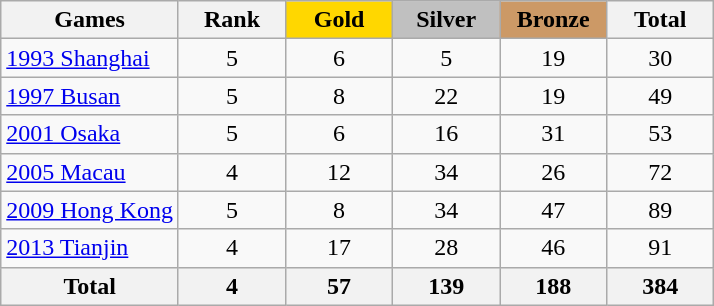<table class="wikitable sortable" style="margin-top:0em; text-align:center; font-size:100%;">
<tr>
<th>Games</th>
<th style="width:4em;">Rank</th>
<th style="background:gold; width:4em;"><strong>Gold</strong></th>
<th style="background:silver; width:4em;"><strong>Silver</strong></th>
<th style="background:#cc9966; width:4em;"><strong>Bronze</strong></th>
<th style="width:4em;">Total</th>
</tr>
<tr>
<td align=left> <a href='#'>1993 Shanghai</a></td>
<td>5</td>
<td>6</td>
<td>5</td>
<td>19</td>
<td>30</td>
</tr>
<tr>
<td align=left> <a href='#'>1997 Busan</a></td>
<td>5</td>
<td>8</td>
<td>22</td>
<td>19</td>
<td>49</td>
</tr>
<tr>
<td align=left> <a href='#'>2001 Osaka</a></td>
<td>5</td>
<td>6</td>
<td>16</td>
<td>31</td>
<td>53</td>
</tr>
<tr>
<td align=left> <a href='#'>2005 Macau</a></td>
<td>4</td>
<td>12</td>
<td>34</td>
<td>26</td>
<td>72</td>
</tr>
<tr>
<td align=left> <a href='#'>2009 Hong Kong</a></td>
<td>5</td>
<td>8</td>
<td>34</td>
<td>47</td>
<td>89</td>
</tr>
<tr>
<td align=left> <a href='#'>2013 Tianjin</a></td>
<td>4</td>
<td>17</td>
<td>28</td>
<td>46</td>
<td>91</td>
</tr>
<tr>
<th>Total</th>
<th>4</th>
<th>57</th>
<th>139</th>
<th>188</th>
<th>384</th>
</tr>
</table>
